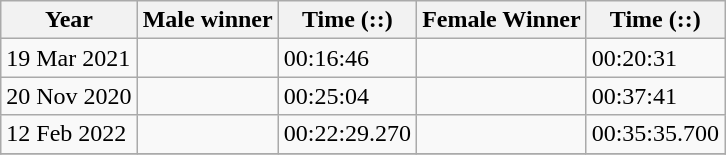<table class="wikitable sortable">
<tr>
<th>Year</th>
<th>Male winner</th>
<th>Time (::)</th>
<th>Female Winner</th>
<th>Time (::)</th>
</tr>
<tr>
<td>19 Mar 2021</td>
<td></td>
<td>00:16:46</td>
<td></td>
<td>00:20:31</td>
</tr>
<tr>
<td>20 Nov 2020</td>
<td></td>
<td>00:25:04</td>
<td></td>
<td>00:37:41</td>
</tr>
<tr>
<td>12 Feb 2022</td>
<td></td>
<td>00:22:29.270</td>
<td></td>
<td>00:35:35.700</td>
</tr>
<tr>
</tr>
</table>
